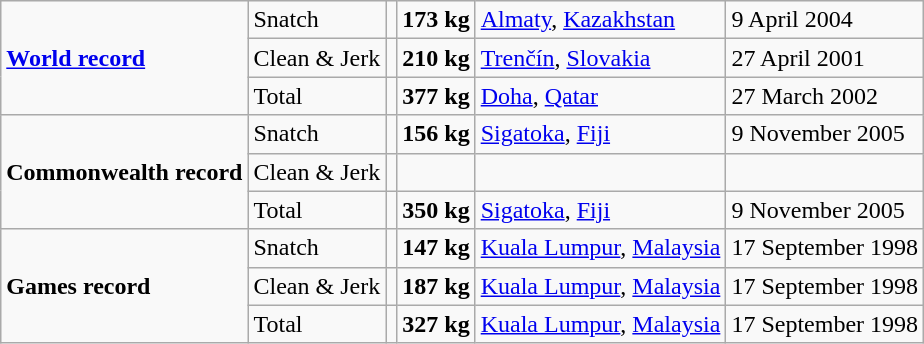<table class="wikitable">
<tr>
<td rowspan=3><strong><a href='#'>World record</a></strong></td>
<td>Snatch</td>
<td></td>
<td><strong>173 kg</strong></td>
<td><a href='#'>Almaty</a>, <a href='#'>Kazakhstan</a></td>
<td>9 April 2004</td>
</tr>
<tr>
<td>Clean & Jerk</td>
<td></td>
<td><strong>210 kg</strong></td>
<td><a href='#'>Trenčín</a>, <a href='#'>Slovakia</a></td>
<td>27 April 2001</td>
</tr>
<tr>
<td>Total</td>
<td></td>
<td><strong>377 kg</strong></td>
<td><a href='#'>Doha</a>, <a href='#'>Qatar</a></td>
<td>27 March 2002</td>
</tr>
<tr>
<td rowspan=3><strong>Commonwealth record</strong></td>
<td>Snatch</td>
<td></td>
<td><strong>156 kg</strong></td>
<td><a href='#'>Sigatoka</a>, <a href='#'>Fiji</a></td>
<td>9 November 2005</td>
</tr>
<tr>
<td>Clean & Jerk</td>
<td></td>
<td></td>
<td></td>
<td></td>
</tr>
<tr>
<td>Total</td>
<td></td>
<td><strong>350 kg</strong></td>
<td><a href='#'>Sigatoka</a>, <a href='#'>Fiji</a></td>
<td>9 November 2005</td>
</tr>
<tr>
<td rowspan=3><strong>Games record</strong></td>
<td>Snatch</td>
<td></td>
<td><strong>147 kg</strong></td>
<td><a href='#'>Kuala Lumpur</a>, <a href='#'>Malaysia</a></td>
<td>17 September 1998</td>
</tr>
<tr>
<td>Clean & Jerk</td>
<td></td>
<td><strong>187 kg</strong></td>
<td><a href='#'>Kuala Lumpur</a>, <a href='#'>Malaysia</a></td>
<td>17 September 1998</td>
</tr>
<tr>
<td>Total</td>
<td></td>
<td><strong>327 kg</strong></td>
<td><a href='#'>Kuala Lumpur</a>, <a href='#'>Malaysia</a></td>
<td>17 September 1998</td>
</tr>
</table>
